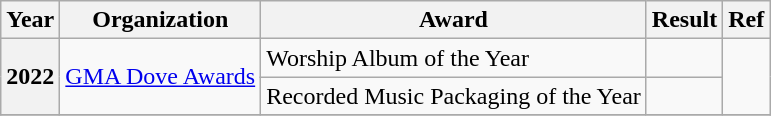<table class="wikitable plainrowheaders">
<tr>
<th>Year</th>
<th>Organization</th>
<th>Award</th>
<th>Result</th>
<th>Ref</th>
</tr>
<tr>
<th scope="row" rowspan="2">2022</th>
<td rowspan="2"><a href='#'>GMA Dove Awards</a></td>
<td>Worship Album of the Year</td>
<td></td>
<td rowspan="2"></td>
</tr>
<tr>
<td>Recorded Music Packaging of the Year</td>
<td></td>
</tr>
<tr>
</tr>
</table>
